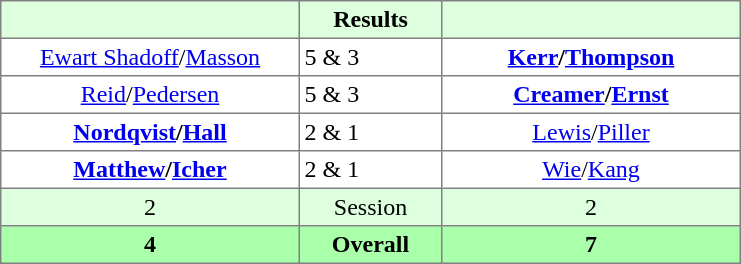<table border="1" cellpadding="3" style="border-collapse:collapse; text-align:center;">
<tr style="background:#dfd;">
<th style="width:12em;"></th>
<th style="width:5.5em;">Results</th>
<th style="width:12em;"></th>
</tr>
<tr>
<td><a href='#'>Ewart Shadoff</a>/<a href='#'>Masson</a></td>
<td align=left> 5 & 3</td>
<td><strong><a href='#'>Kerr</a>/<a href='#'>Thompson</a></strong></td>
</tr>
<tr>
<td><a href='#'>Reid</a>/<a href='#'>Pedersen</a></td>
<td align=left> 5 & 3</td>
<td><strong><a href='#'>Creamer</a>/<a href='#'>Ernst</a></strong></td>
</tr>
<tr>
<td><strong><a href='#'>Nordqvist</a>/<a href='#'>Hall</a></strong></td>
<td align=left> 2 & 1</td>
<td><a href='#'>Lewis</a>/<a href='#'>Piller</a></td>
</tr>
<tr>
<td><strong><a href='#'>Matthew</a>/<a href='#'>Icher</a></strong></td>
<td align=left> 2 & 1</td>
<td><a href='#'>Wie</a>/<a href='#'>Kang</a></td>
</tr>
<tr style="background:#dfd;">
<td>2</td>
<td>Session</td>
<td>2</td>
</tr>
<tr style="background:#afa;">
<th>4</th>
<th>Overall</th>
<th>7</th>
</tr>
</table>
